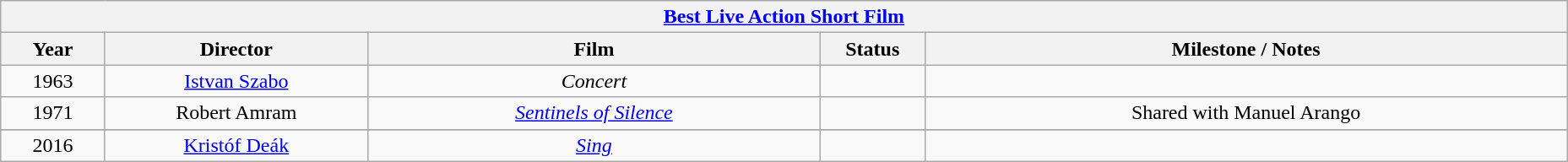<table class="wikitable" style="text-align: center">
<tr>
<th colspan=6 style="text-align:center;"><a href='#'>Best Live Action Short Film</a></th>
</tr>
<tr>
<th style="width:075px;">Year</th>
<th style="width:200px;">Director</th>
<th style="width:350px;">Film</th>
<th style="width:075px;">Status</th>
<th style="width:500px;">Milestone / Notes</th>
</tr>
<tr>
<td>1963</td>
<td><a href='#'>Istvan Szabo</a></td>
<td><em>Concert</em></td>
<td></td>
<td></td>
</tr>
<tr>
<td>1971</td>
<td>Robert Amram</td>
<td><em><a href='#'>Sentinels of Silence</a></em></td>
<td></td>
<td>Shared with Manuel Arango</td>
</tr>
<tr>
</tr>
<tr>
<td>2016</td>
<td><a href='#'>Kristóf Deák</a></td>
<td><em><a href='#'>Sing</a></em></td>
<td></td>
<td></td>
</tr>
</table>
